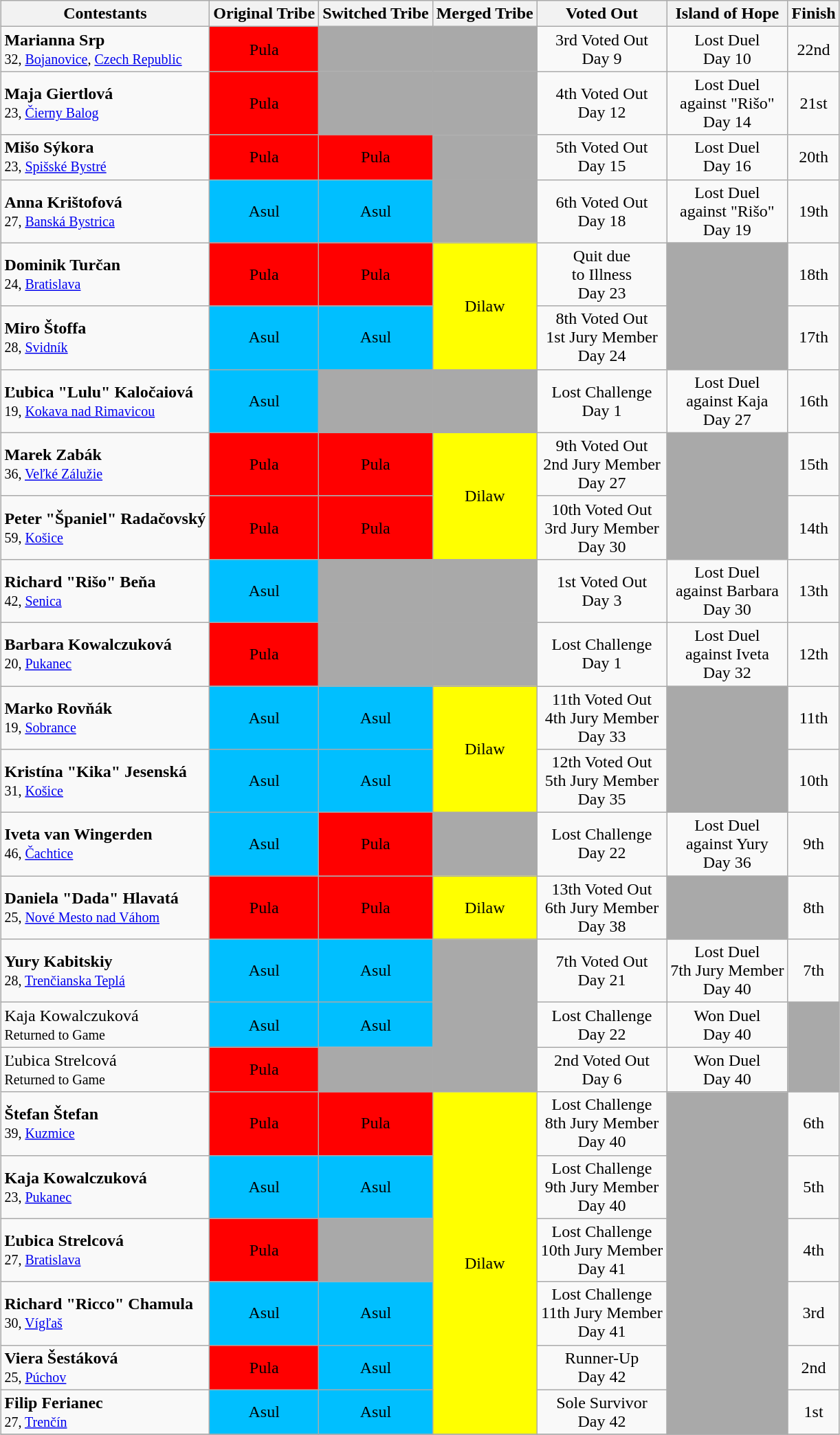<table class="wikitable sortable" style="margin:auto; text-align:center">
<tr>
<th>Contestants</th>
<th>Original Tribe</th>
<th>Switched Tribe</th>
<th>Merged Tribe</th>
<th>Voted Out</th>
<th>Island of Hope</th>
<th>Finish</th>
</tr>
<tr>
<td align="left"><strong>Marianna Srp</strong><br><small>32, <a href='#'>Bojanovice</a>, <a href='#'>Czech Republic</a></small></td>
<td bgcolor="red">Pula</td>
<td bgcolor="darkgrey"></td>
<td bgcolor="darkgrey"></td>
<td>3rd Voted Out<br>Day 9</td>
<td>Lost Duel<br>Day 10</td>
<td>22nd</td>
</tr>
<tr>
<td align="left"><strong>Maja Giertlová</strong><br><small>23, <a href='#'>Čierny Balog</a></small></td>
<td bgcolor="red">Pula</td>
<td bgcolor="darkgrey"></td>
<td bgcolor="darkgrey"></td>
<td>4th Voted Out<br>Day 12</td>
<td>Lost Duel<br> against "Rišo"<br>Day 14</td>
<td>21st</td>
</tr>
<tr>
<td align="left"><strong>Mišo Sýkora</strong><br><small>23, <a href='#'>Spišské Bystré</a></small></td>
<td bgcolor="red">Pula</td>
<td bgcolor="red">Pula</td>
<td bgcolor="darkgrey"></td>
<td>5th Voted Out<br>Day 15</td>
<td>Lost Duel<br>Day 16</td>
<td>20th</td>
</tr>
<tr>
<td align="left"><strong>Anna Krištofová</strong><br><small>27, <a href='#'>Banská Bystrica</a></small></td>
<td bgcolor="DeepSkyBlue">Asul</td>
<td bgcolor="DeepSkyBlue">Asul</td>
<td bgcolor="darkgrey"></td>
<td>6th Voted Out<br>Day 18</td>
<td>Lost Duel<br> against "Rišo"<br>Day 19</td>
<td>19th</td>
</tr>
<tr>
<td align="left"><strong>Dominik Turčan</strong><br><small>24, <a href='#'>Bratislava</a></small></td>
<td bgcolor="red">Pula</td>
<td bgcolor="red">Pula</td>
<td rowspan="2" bgcolor="yellow">Dilaw</td>
<td>Quit due<br>to Illness<br>Day 23</td>
<td rowspan="2" bgcolor="darkgrey"></td>
<td>18th</td>
</tr>
<tr>
<td align="left"><strong>Miro Štoffa</strong><br><small>28, <a href='#'>Svidník</a></small></td>
<td bgcolor="DeepSkyBlue">Asul</td>
<td bgcolor="DeepSkyBlue">Asul</td>
<td>8th Voted Out<br>1st Jury Member<br>Day 24</td>
<td>17th</td>
</tr>
<tr>
<td align="left"><strong>Ľubica "Lulu" Kaločaiová</strong><br><small>19, <a href='#'>Kokava nad Rimavicou</a></small></td>
<td bgcolor="DeepSkyBlue">Asul</td>
<td bgcolor="darkgrey"></td>
<td bgcolor="darkgrey"></td>
<td>Lost Challenge<br>Day 1</td>
<td>Lost Duel<br>against Kaja<br>Day 27</td>
<td>16th</td>
</tr>
<tr>
<td align="left"><strong>Marek Zabák</strong><br><small>36, <a href='#'>Veľké Zálužie</a></small></td>
<td bgcolor="red">Pula</td>
<td bgcolor="red">Pula</td>
<td rowspan="2" bgcolor="yellow">Dilaw</td>
<td>9th Voted Out<br>2nd Jury Member<br>Day 27</td>
<td rowspan="2" bgcolor="darkgrey"></td>
<td>15th</td>
</tr>
<tr>
<td align="left"><strong>Peter "Španiel" Radačovský</strong><br><small>59, <a href='#'>Košice</a></small></td>
<td bgcolor="red">Pula</td>
<td bgcolor="red">Pula</td>
<td>10th Voted Out<br>3rd Jury Member<br>Day 30</td>
<td>14th</td>
</tr>
<tr>
<td align="left"><strong>Richard "Rišo" Beňa</strong><br><small>42, <a href='#'>Senica</a></small></td>
<td bgcolor="DeepSkyBlue">Asul</td>
<td bgcolor="darkgrey"></td>
<td bgcolor="darkgrey"></td>
<td>1st Voted Out<br>Day 3</td>
<td>Lost Duel<br>against Barbara<br>Day 30</td>
<td>13th</td>
</tr>
<tr>
<td align="left"><strong>Barbara Kowalczuková</strong><br><small>20, <a href='#'>Pukanec</a></small></td>
<td bgcolor="red">Pula</td>
<td bgcolor="darkgrey"></td>
<td bgcolor="darkgrey"></td>
<td>Lost Challenge<br>Day 1</td>
<td>Lost Duel<br>against Iveta<br>Day 32</td>
<td>12th</td>
</tr>
<tr>
<td align="left"><strong>Marko Rovňák</strong><br><small>19, <a href='#'>Sobrance</a></small></td>
<td bgcolor="DeepSkyBlue">Asul</td>
<td bgcolor="DeepSkyBlue">Asul</td>
<td rowspan="2" bgcolor="yellow">Dilaw</td>
<td>11th Voted Out<br>4th Jury Member<br>Day 33</td>
<td rowspan="2" bgcolor="darkgrey"></td>
<td>11th</td>
</tr>
<tr>
<td align="left"><strong>Kristína "Kika" Jesenská</strong><br><small>31, <a href='#'>Košice</a></small></td>
<td bgcolor="DeepSkyBlue">Asul</td>
<td bgcolor="DeepSkyBlue">Asul</td>
<td>12th Voted Out<br>5th Jury Member<br>Day 35</td>
<td>10th</td>
</tr>
<tr>
<td align="left"><strong>Iveta van Wingerden</strong><br><small>46, <a href='#'>Čachtice</a></small></td>
<td bgcolor="DeepSkyBlue">Asul</td>
<td bgcolor="red">Pula</td>
<td bgcolor="darkgrey"></td>
<td>Lost Challenge<br>Day 22</td>
<td>Lost Duel<br>against Yury<br>Day 36</td>
<td>9th</td>
</tr>
<tr>
<td align="left"><strong>Daniela "Dada" Hlavatá</strong><br><small>25, <a href='#'>Nové Mesto nad Váhom</a></small></td>
<td bgcolor="red">Pula</td>
<td bgcolor="red">Pula</td>
<td bgcolor="yellow">Dilaw</td>
<td>13th Voted Out<br>6th Jury Member<br>Day 38</td>
<td bgcolor="darkgrey"></td>
<td>8th</td>
</tr>
<tr>
<td align="left"><strong>Yury Kabitskiy</strong><br><small>28, <a href='#'>Trenčianska Teplá</a></small></td>
<td bgcolor="DeepSkyBlue">Asul</td>
<td bgcolor="DeepSkyBlue">Asul</td>
<td rowspan="3" bgcolor="darkgrey"></td>
<td>7th Voted Out<br>Day 21</td>
<td>Lost Duel<br>7th Jury Member<br>Day 40</td>
<td>7th</td>
</tr>
<tr>
<td align="left">Kaja Kowalczuková<br><small>Returned to Game</small></td>
<td bgcolor="DeepSkyBlue">Asul</td>
<td bgcolor="DeepSkyBlue">Asul</td>
<td>Lost Challenge<br>Day 22</td>
<td>Won Duel<br>Day 40</td>
<td rowspan="2" bgcolor="darkgrey"></td>
</tr>
<tr>
<td align="left">Ľubica Strelcová<br><small>Returned to Game</small></td>
<td bgcolor="red">Pula</td>
<td bgcolor="darkgrey"></td>
<td>2nd Voted Out<br>Day 6</td>
<td>Won Duel<br>Day 40</td>
</tr>
<tr>
<td align="left"><strong>Štefan Štefan</strong><br><small>39, <a href='#'>Kuzmice</a></small></td>
<td bgcolor="red">Pula</td>
<td bgcolor="red">Pula</td>
<td rowspan="6" bgcolor="yellow">Dilaw</td>
<td>Lost Challenge<br>8th Jury Member<br>Day 40</td>
<td rowspan="6" bgcolor="darkgrey"></td>
<td>6th</td>
</tr>
<tr>
<td align="left"><strong>Kaja Kowalczuková</strong><br><small>23, <a href='#'>Pukanec</a></small></td>
<td bgcolor="DeepSkyBlue">Asul</td>
<td bgcolor="DeepSkyBlue">Asul</td>
<td>Lost Challenge<br>9th Jury Member<br>Day 40</td>
<td>5th</td>
</tr>
<tr>
<td align="left"><strong>Ľubica Strelcová</strong><br><small>27, <a href='#'>Bratislava</a></small></td>
<td bgcolor="red">Pula</td>
<td bgcolor="darkgrey"></td>
<td>Lost Challenge<br>10th Jury Member<br>Day 41</td>
<td>4th</td>
</tr>
<tr>
<td align="left"><strong>Richard "Ricco" Chamula</strong><br><small>30, <a href='#'>Vígľaš</a></small></td>
<td bgcolor="DeepSkyBlue">Asul</td>
<td bgcolor="DeepSkyBlue">Asul</td>
<td>Lost Challenge<br>11th Jury Member<br>Day 41</td>
<td>3rd</td>
</tr>
<tr>
<td align="left"><strong>Viera Šestáková</strong><br><small>25, <a href='#'>Púchov</a></small></td>
<td bgcolor="red">Pula</td>
<td bgcolor="DeepSkyBlue">Asul</td>
<td>Runner-Up<br>Day 42</td>
<td>2nd</td>
</tr>
<tr>
<td align="left"><strong>Filip Ferianec</strong><br><small>27, <a href='#'>Trenčín</a></small></td>
<td bgcolor="DeepSkyBlue">Asul</td>
<td bgcolor="DeepSkyBlue">Asul</td>
<td>Sole Survivor<br>Day 42</td>
<td>1st</td>
</tr>
<tr>
</tr>
</table>
